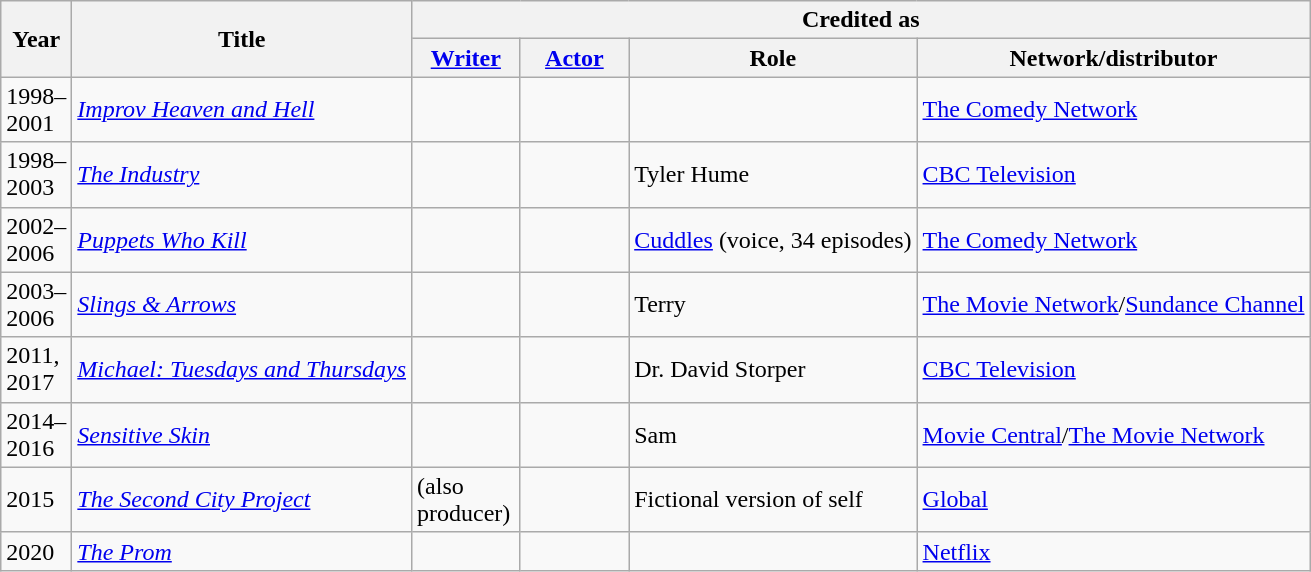<table class="wikitable">
<tr>
<th rowspan="2" style="width:33px;">Year</th>
<th rowspan="2">Title</th>
<th colspan="4">Credited as</th>
</tr>
<tr>
<th width=65><a href='#'>Writer</a></th>
<th width=65><a href='#'>Actor</a></th>
<th>Role</th>
<th>Network/distributor</th>
</tr>
<tr>
<td>1998–2001</td>
<td><em><a href='#'>Improv Heaven and Hell</a></em></td>
<td></td>
<td></td>
<td></td>
<td><a href='#'>The Comedy Network</a></td>
</tr>
<tr>
<td>1998–2003</td>
<td><em><a href='#'>The Industry</a></em></td>
<td></td>
<td></td>
<td>Tyler Hume</td>
<td><a href='#'>CBC Television</a></td>
</tr>
<tr>
<td>2002–2006</td>
<td><em><a href='#'>Puppets Who Kill</a></em></td>
<td></td>
<td></td>
<td><a href='#'>Cuddles</a> (voice, 34 episodes)</td>
<td><a href='#'>The Comedy Network</a></td>
</tr>
<tr>
<td>2003–2006</td>
<td><em><a href='#'>Slings & Arrows</a></em></td>
<td></td>
<td></td>
<td>Terry</td>
<td><a href='#'>The Movie Network</a>/<a href='#'>Sundance Channel</a></td>
</tr>
<tr>
<td>2011, 2017</td>
<td><em><a href='#'>Michael: Tuesdays and Thursdays</a></em></td>
<td></td>
<td></td>
<td>Dr. David Storper</td>
<td><a href='#'>CBC Television</a></td>
</tr>
<tr>
<td>2014–2016</td>
<td><em><a href='#'>Sensitive Skin</a></em></td>
<td></td>
<td></td>
<td>Sam</td>
<td><a href='#'>Movie Central</a>/<a href='#'>The Movie Network</a></td>
</tr>
<tr>
<td>2015</td>
<td><em><a href='#'>The Second City Project</a></em></td>
<td> (also producer)</td>
<td></td>
<td>Fictional version of self</td>
<td><a href='#'>Global</a></td>
</tr>
<tr>
<td>2020</td>
<td><em><a href='#'>The Prom</a></em></td>
<td></td>
<td></td>
<td></td>
<td><a href='#'>Netflix</a></td>
</tr>
</table>
